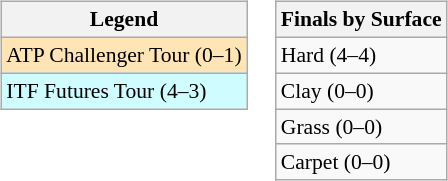<table>
<tr valign=top>
<td><br><table class=wikitable style=font-size:90%>
<tr>
<th>Legend</th>
</tr>
<tr bgcolor=moccasin>
<td>ATP Challenger Tour (0–1)</td>
</tr>
<tr bgcolor=cffcff>
<td>ITF Futures Tour (4–3)</td>
</tr>
</table>
</td>
<td><br><table class=wikitable style=font-size:90%>
<tr>
<th>Finals by Surface</th>
</tr>
<tr>
<td>Hard (4–4)</td>
</tr>
<tr>
<td>Clay (0–0)</td>
</tr>
<tr>
<td>Grass (0–0)</td>
</tr>
<tr>
<td>Carpet (0–0)</td>
</tr>
</table>
</td>
</tr>
</table>
